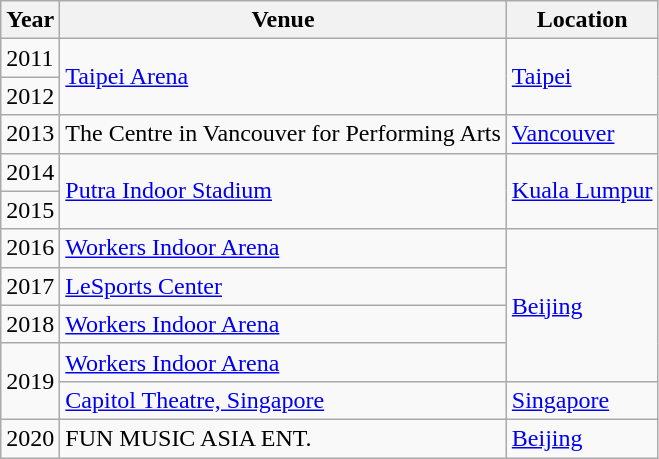<table class="wikitable">
<tr>
<th>Year</th>
<th>Venue</th>
<th>Location</th>
</tr>
<tr>
<td>2011</td>
<td rowspan="2"><a href='#'>Taipei Arena</a></td>
<td rowspan="2"><a href='#'>Taipei</a></td>
</tr>
<tr>
<td>2012</td>
</tr>
<tr>
<td>2013</td>
<td>The Centre in Vancouver for Performing Arts</td>
<td><a href='#'>Vancouver</a></td>
</tr>
<tr>
<td>2014</td>
<td rowspan="2"><a href='#'>Putra Indoor Stadium</a></td>
<td rowspan="2"><a href='#'>Kuala Lumpur</a></td>
</tr>
<tr>
<td>2015</td>
</tr>
<tr>
<td>2016</td>
<td><a href='#'>Workers Indoor Arena</a></td>
<td rowspan="4"><a href='#'>Beijing</a></td>
</tr>
<tr>
<td>2017</td>
<td><a href='#'>LeSports Center</a></td>
</tr>
<tr>
<td>2018</td>
<td><a href='#'>Workers Indoor Arena</a></td>
</tr>
<tr>
<td rowspan="2">2019</td>
<td><a href='#'>Workers Indoor Arena</a></td>
</tr>
<tr>
<td><a href='#'>Capitol Theatre, Singapore</a></td>
<td><a href='#'>Singapore</a></td>
</tr>
<tr>
<td>2020</td>
<td>FUN MUSIC ASIA ENT.</td>
<td><a href='#'>Beijing</a></td>
</tr>
</table>
